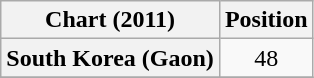<table class="wikitable plainrowheaders" style="text-align:center;">
<tr>
<th>Chart (2011)</th>
<th>Position</th>
</tr>
<tr>
<th scope="row">South Korea (Gaon)</th>
<td align="center">48</td>
</tr>
<tr>
</tr>
</table>
